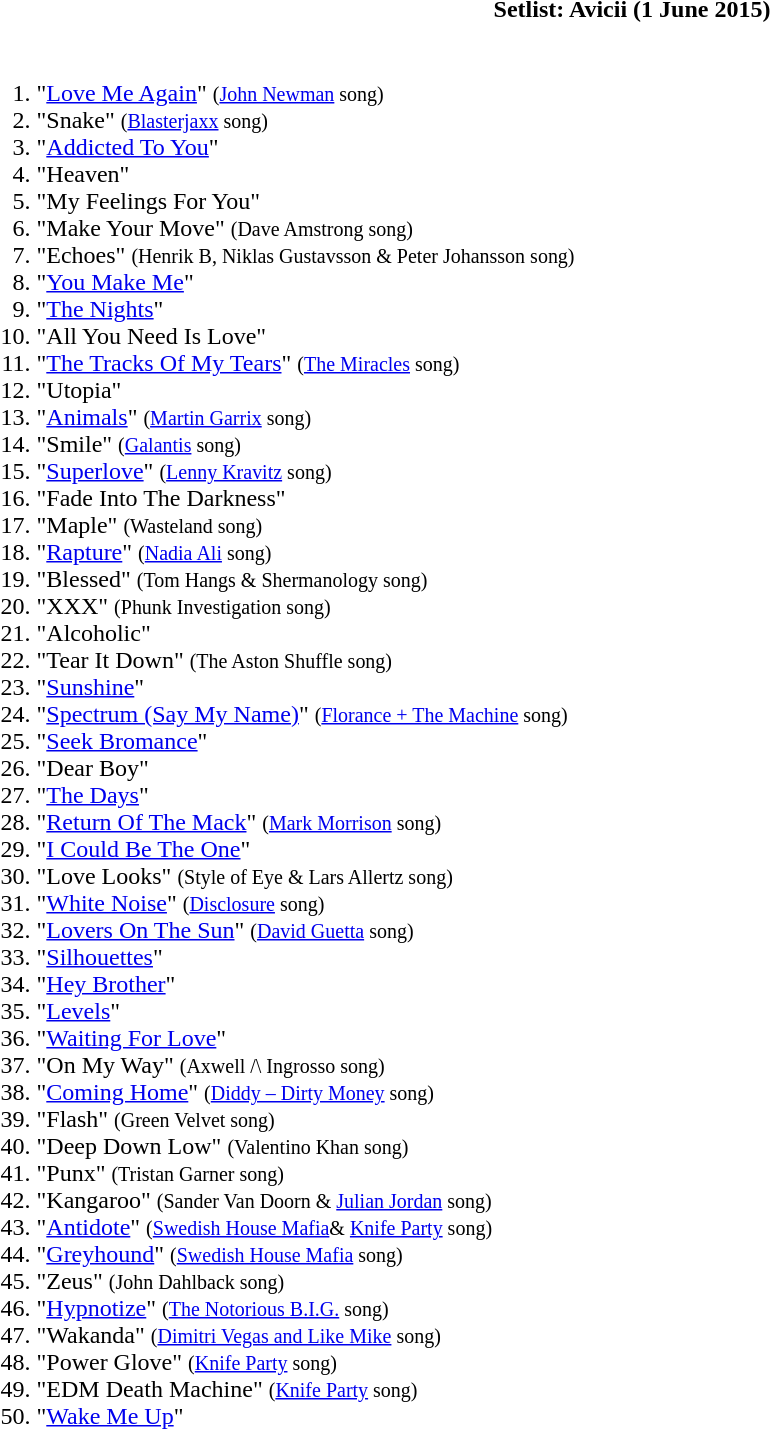<table class="toccolours collapsible collapsed" style="min-width:55em">
<tr>
<th>Setlist: Avicii (1 June 2015)</th>
</tr>
<tr>
<td><br><ol><li>"<a href='#'>Love Me Again</a>" <small>(<a href='#'>John Newman</a> song)</small></li><li>"Snake" <small>(<a href='#'>Blasterjaxx</a> song)</small></li><li>"<a href='#'>Addicted To You</a>"</li><li>"Heaven"</li><li>"My Feelings For You"</li><li>"Make Your Move" <small>(Dave Amstrong song)</small></li><li>"Echoes" <small>(Henrik B, Niklas Gustavsson & Peter Johansson song)</small></li><li>"<a href='#'>You Make Me</a>"</li><li>"<a href='#'>The Nights</a>"</li><li>"All You Need Is Love"</li><li>"<a href='#'>The Tracks Of My Tears</a>" <small>(<a href='#'>The Miracles</a> song)</small></li><li>"Utopia"</li><li>"<a href='#'>Animals</a>" <small>(<a href='#'>Martin Garrix</a> song)</small></li><li>"Smile" <small>(<a href='#'>Galantis</a> song)</small></li><li>"<a href='#'>Superlove</a>" <small>(<a href='#'>Lenny Kravitz</a> song)</small></li><li>"Fade Into The Darkness"</li><li>"Maple" <small>(Wasteland song)</small></li><li>"<a href='#'>Rapture</a>" <small>(<a href='#'>Nadia Ali</a> song)</small></li><li>"Blessed" <small>(Tom Hangs & Shermanology song)</small></li><li>"XXX" <small>(Phunk Investigation song)</small></li><li>"Alcoholic"</li><li>"Tear It Down" <small>(The Aston Shuffle song)</small></li><li>"<a href='#'>Sunshine</a>"</li><li>"<a href='#'>Spectrum (Say My Name)</a>" <small>(<a href='#'>Florance + The Machine</a> song)</small></li><li>"<a href='#'>Seek Bromance</a>"</li><li>"Dear Boy"</li><li>"<a href='#'>The Days</a>"</li><li>"<a href='#'>Return Of The Mack</a>" <small>(<a href='#'>Mark Morrison</a> song)</small></li><li>"<a href='#'>I Could Be The One</a>"</li><li>"Love Looks" <small>(Style of Eye & Lars Allertz song)</small></li><li>"<a href='#'>White Noise</a>" <small>(<a href='#'>Disclosure</a> song)</small></li><li>"<a href='#'>Lovers On The Sun</a>" <small>(<a href='#'>David Guetta</a> song)</small></li><li>"<a href='#'>Silhouettes</a>"</li><li>"<a href='#'>Hey Brother</a>"</li><li>"<a href='#'>Levels</a>"</li><li>"<a href='#'>Waiting For Love</a>"</li><li>"On My Way" <small>(Axwell /\ Ingrosso song)</small></li><li>"<a href='#'>Coming Home</a>" <small>(<a href='#'>Diddy – Dirty Money</a> song)</small></li><li>"Flash" <small>(Green Velvet song)</small></li><li>"Deep Down Low" <small>(Valentino Khan song)</small></li><li>"Punx" <small>(Tristan Garner song)</small></li><li>"Kangaroo" <small>(Sander Van Doorn & <a href='#'>Julian Jordan</a> song)</small></li><li>"<a href='#'>Antidote</a>" <small>(<a href='#'>Swedish House Mafia</a>& <a href='#'>Knife Party</a> song)</small></li><li>"<a href='#'>Greyhound</a>" <small>(<a href='#'>Swedish House Mafia</a> song)</small></li><li>"Zeus" <small>(John Dahlback song)</small></li><li>"<a href='#'>Hypnotize</a>" <small>(<a href='#'>The Notorious B.I.G.</a> song)</small></li><li>"Wakanda" <small>(<a href='#'>Dimitri Vegas and Like Mike</a> song)</small></li><li>"Power Glove" <small>(<a href='#'>Knife Party</a> song)</small></li><li>"EDM Death Machine" <small>(<a href='#'>Knife Party</a> song)</small></li><li>"<a href='#'>Wake Me Up</a>"</li></ol></td>
</tr>
</table>
